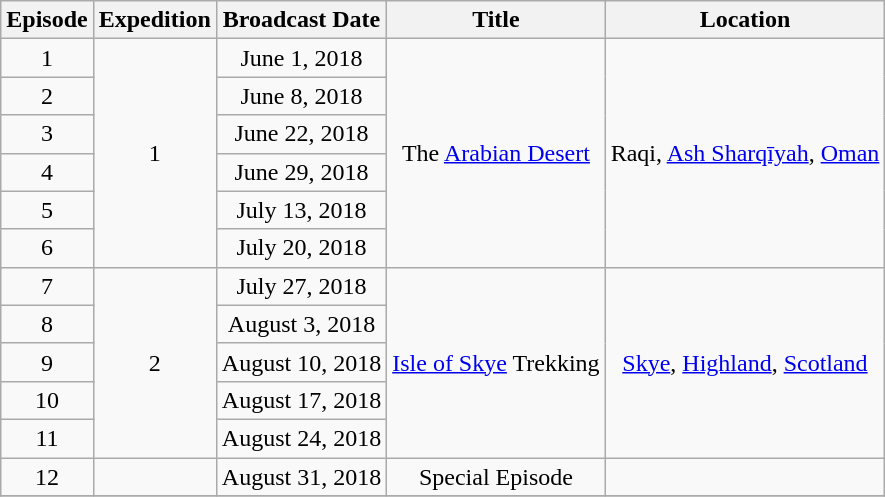<table class=wikitable style=text-align:center>
<tr>
<th><strong>Episode</strong></th>
<th><strong>Expedition</strong></th>
<th><strong>Broadcast Date</strong></th>
<th><strong>Title</strong></th>
<th><strong>Location</strong></th>
</tr>
<tr>
<td>1</td>
<td rowspan=7>1</td>
<td>June 1, 2018</td>
<td rowspan=7>The <a href='#'>Arabian Desert</a></td>
<td rowspan=7>Raqi, <a href='#'>Ash Sharqīyah</a>, <a href='#'>Oman</a></td>
</tr>
<tr>
<td>2</td>
<td>June 8, 2018</td>
</tr>
<tr>
<td>3</td>
<td>June 22, 2018</td>
</tr>
<tr>
<td>4</td>
<td>June 29, 2018</td>
</tr>
<tr>
<td>5</td>
<td>July 13, 2018</td>
</tr>
<tr>
<td>6</td>
<td>July 20, 2018</td>
</tr>
<tr>
<td rowspan=2>7</td>
<td rowspan=2>July 27, 2018</td>
</tr>
<tr>
<td rowspan=5>2</td>
<td rowspan=5><a href='#'>Isle of Skye</a> Trekking</td>
<td rowspan=5><a href='#'>Skye</a>, <a href='#'>Highland</a>, <a href='#'>Scotland</a></td>
</tr>
<tr>
<td>8</td>
<td>August 3, 2018</td>
</tr>
<tr>
<td>9</td>
<td>August 10, 2018</td>
</tr>
<tr>
<td>10</td>
<td>August 17, 2018</td>
</tr>
<tr>
<td>11</td>
<td>August 24, 2018</td>
</tr>
<tr>
<td>12</td>
<td></td>
<td>August 31, 2018</td>
<td>Special Episode</td>
<td></td>
</tr>
<tr>
</tr>
</table>
